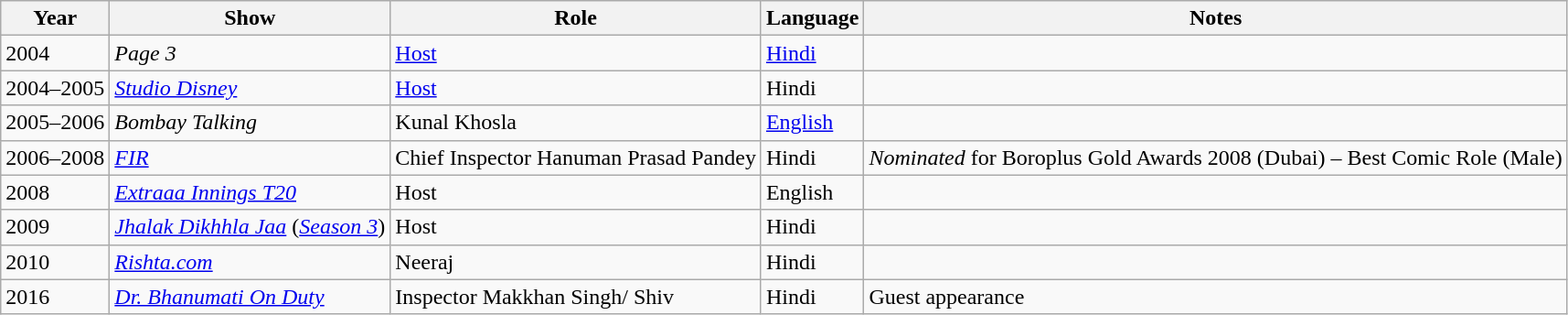<table class="wikitable sortable">
<tr>
<th>Year</th>
<th>Show</th>
<th>Role</th>
<th>Language</th>
<th>Notes</th>
</tr>
<tr>
<td>2004</td>
<td><em>Page 3</em></td>
<td><a href='#'>Host</a></td>
<td><a href='#'>Hindi</a></td>
<td></td>
</tr>
<tr>
<td>2004–2005</td>
<td><em><a href='#'>Studio Disney</a></em></td>
<td><a href='#'>Host</a></td>
<td>Hindi</td>
<td></td>
</tr>
<tr>
<td>2005–2006</td>
<td><em>Bombay Talking</em></td>
<td>Kunal Khosla</td>
<td><a href='#'>English</a></td>
<td></td>
</tr>
<tr>
<td>2006–2008</td>
<td><em><a href='#'>FIR</a></em></td>
<td>Chief Inspector Hanuman Prasad Pandey</td>
<td>Hindi</td>
<td><em>Nominated</em> for Boroplus Gold Awards 2008 (Dubai) – Best Comic Role (Male)</td>
</tr>
<tr>
<td>2008</td>
<td><em><a href='#'>Extraaa Innings T20</a></em></td>
<td>Host</td>
<td>English</td>
<td></td>
</tr>
<tr>
<td>2009</td>
<td><em><a href='#'>Jhalak Dikhhla Jaa</a></em> (<em><a href='#'>Season 3</a></em>)</td>
<td>Host</td>
<td>Hindi</td>
<td></td>
</tr>
<tr>
<td>2010</td>
<td><em><a href='#'>Rishta.com</a></em></td>
<td>Neeraj</td>
<td>Hindi</td>
<td></td>
</tr>
<tr>
<td>2016</td>
<td><em><a href='#'>Dr. Bhanumati On Duty</a></em></td>
<td>Inspector Makkhan Singh/ Shiv</td>
<td>Hindi</td>
<td>Guest appearance</td>
</tr>
</table>
